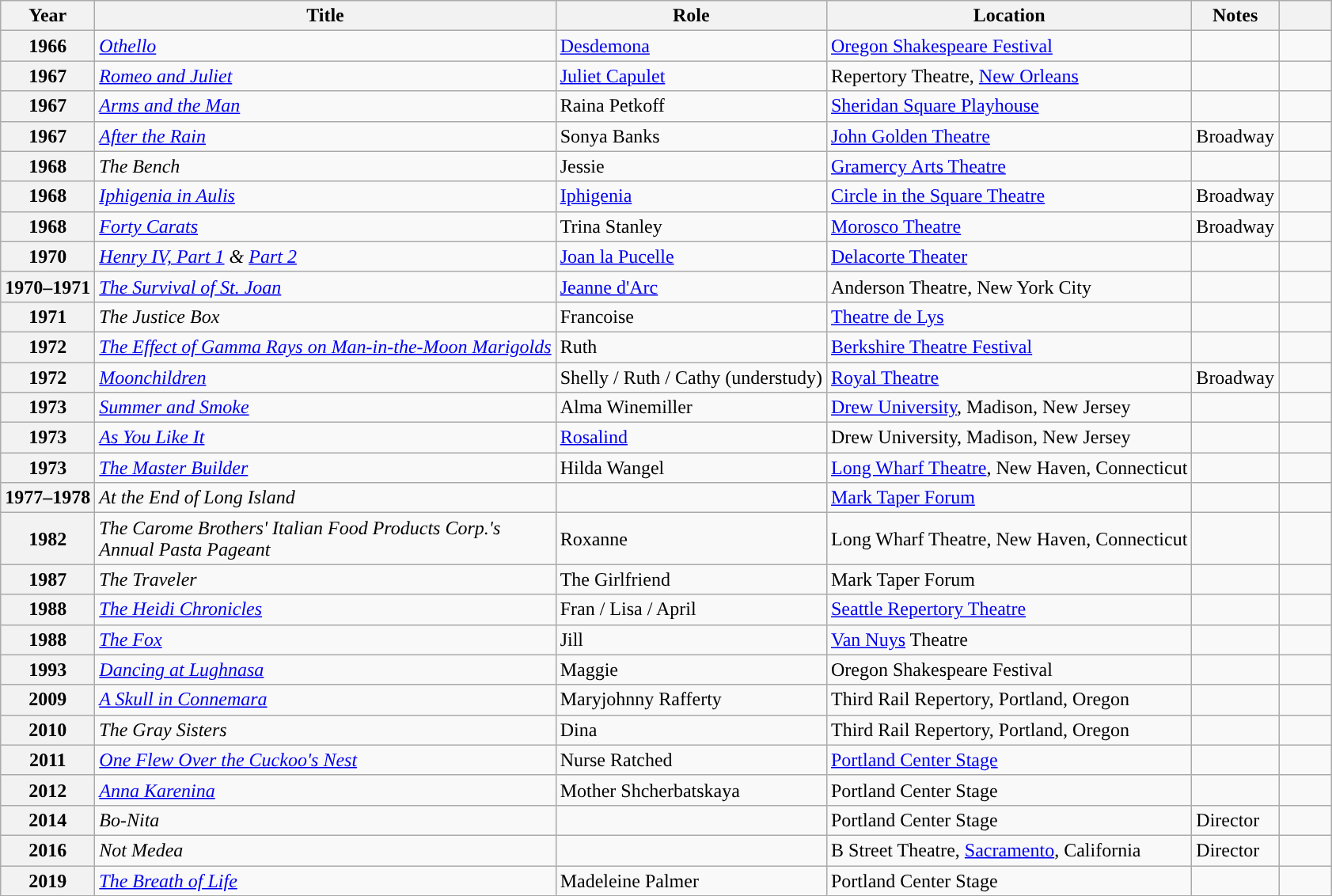<table class="wikitable sortable plainrowheaders" style="min-width:30em">
<tr>
<th>Year</th>
<th>Title</th>
<th>Role</th>
<th>Location</th>
<th>Notes</th>
<th class="unsortable" width="4%"></th>
</tr>
<tr>
<th scope="row">1966</th>
<td><em><a href='#'>Othello</a></em></td>
<td><a href='#'>Desdemona</a></td>
<td><a href='#'>Oregon Shakespeare Festival</a></td>
<td></td>
<td style="text-align:center;"></td>
</tr>
<tr>
<th scope="row">1967</th>
<td><em><a href='#'>Romeo and Juliet</a></em></td>
<td><a href='#'>Juliet Capulet</a></td>
<td>Repertory Theatre, <a href='#'>New Orleans</a></td>
<td></td>
<td style="text-align:center;"></td>
</tr>
<tr>
<th scope="row">1967</th>
<td><em><a href='#'>Arms and the Man</a></em></td>
<td>Raina Petkoff</td>
<td><a href='#'>Sheridan Square Playhouse</a></td>
<td></td>
<td style="text-align:center;"></td>
</tr>
<tr>
<th scope="row">1967</th>
<td><em><a href='#'>After the Rain</a></em></td>
<td>Sonya Banks</td>
<td><a href='#'>John Golden Theatre</a></td>
<td>Broadway</td>
<td style="text-align:center;"></td>
</tr>
<tr>
<th scope="row">1968</th>
<td data-sort-value="Bench"><em>The Bench</em></td>
<td>Jessie</td>
<td><a href='#'>Gramercy Arts Theatre</a></td>
<td></td>
<td style="text-align:center;"></td>
</tr>
<tr>
<th scope="row">1968</th>
<td><em><a href='#'>Iphigenia in Aulis</a></em></td>
<td><a href='#'>Iphigenia</a></td>
<td><a href='#'>Circle in the Square Theatre</a></td>
<td>Broadway</td>
<td style="text-align:center;"></td>
</tr>
<tr>
<th scope="row">1968</th>
<td><em><a href='#'>Forty Carats</a></em></td>
<td>Trina Stanley</td>
<td><a href='#'>Morosco Theatre</a></td>
<td>Broadway</td>
<td style="text-align:center;"></td>
</tr>
<tr>
<th scope="row">1970</th>
<td><em><a href='#'>Henry IV, Part 1</a> & <a href='#'>Part 2</a></em></td>
<td><a href='#'>Joan la Pucelle</a></td>
<td><a href='#'>Delacorte Theater</a></td>
<td></td>
<td style="text-align:center;"></td>
</tr>
<tr>
<th scope="row">1970–1971</th>
<td data-sort-value="Survival Saint Joan"><em><a href='#'>The Survival of St. Joan</a></em></td>
<td><a href='#'>Jeanne d'Arc</a></td>
<td>Anderson Theatre, New York City</td>
<td></td>
<td style="text-align:center;"></td>
</tr>
<tr>
<th scope="row">1971</th>
<td data-sort-value="Justice Box"><em>The Justice Box</em></td>
<td>Francoise</td>
<td><a href='#'>Theatre de Lys</a></td>
<td></td>
<td style="text-align:center;"></td>
</tr>
<tr>
<th scope="row">1972</th>
<td data-sort-value="Effects of Gamma Rays"><em><a href='#'>The Effect of Gamma Rays on Man-in-the-Moon Marigolds</a></em></td>
<td>Ruth</td>
<td><a href='#'>Berkshire Theatre Festival</a></td>
<td></td>
<td style="text-align:center;"></td>
</tr>
<tr>
<th scope="row">1972</th>
<td><em><a href='#'>Moonchildren</a></em></td>
<td>Shelly / Ruth / Cathy (understudy)</td>
<td><a href='#'>Royal Theatre</a></td>
<td>Broadway</td>
<td style="text-align:center;"></td>
</tr>
<tr>
<th scope="row">1973</th>
<td><em><a href='#'>Summer and Smoke</a></em></td>
<td>Alma Winemiller</td>
<td><a href='#'>Drew University</a>, Madison, New Jersey</td>
<td></td>
<td style="text-align:center;"></td>
</tr>
<tr>
<th scope="row">1973</th>
<td><em><a href='#'>As You Like It</a></em></td>
<td><a href='#'>Rosalind</a></td>
<td>Drew University, Madison, New Jersey</td>
<td></td>
<td style="text-align:center;"></td>
</tr>
<tr>
<th scope="row">1973</th>
<td data-sort-value="Master Builder"><em><a href='#'>The Master Builder</a></em></td>
<td>Hilda Wangel</td>
<td><a href='#'>Long Wharf Theatre</a>, New Haven, Connecticut</td>
<td></td>
<td style="text-align:center;"></td>
</tr>
<tr>
<th scope="row">1977–1978</th>
<td><em>At the End of Long Island</em></td>
<td></td>
<td><a href='#'>Mark Taper Forum</a></td>
<td></td>
<td style="text-align:center;"></td>
</tr>
<tr>
<th scope="row">1982</th>
<td data-sort-value="Carome Brothers"><em>The Carome Brothers' Italian Food Products Corp.'s<br> Annual Pasta Pageant</em></td>
<td>Roxanne</td>
<td>Long Wharf Theatre, New Haven, Connecticut</td>
<td></td>
<td style="text-align:center;"></td>
</tr>
<tr>
<th scope="row">1987</th>
<td data-sort-value="Traveler"><em>The Traveler</em></td>
<td>The Girlfriend</td>
<td>Mark Taper Forum</td>
<td></td>
<td style="text-align:center;"></td>
</tr>
<tr>
<th scope="row">1988</th>
<td data-sort-value="Heidi Chronicles"><em><a href='#'>The Heidi Chronicles</a></em></td>
<td>Fran / Lisa / April</td>
<td><a href='#'>Seattle Repertory Theatre</a></td>
<td></td>
<td style="text-align:center;'"></td>
</tr>
<tr>
<th scope="row">1988</th>
<td data-sort-value="Fox"><em><a href='#'>The Fox</a></em></td>
<td>Jill</td>
<td><a href='#'>Van Nuys</a> Theatre</td>
<td></td>
<td style="text-align:center;"></td>
</tr>
<tr>
<th scope="row">1993</th>
<td><em><a href='#'>Dancing at Lughnasa</a></em></td>
<td>Maggie</td>
<td>Oregon Shakespeare Festival</td>
<td></td>
<td style="text-align:center;"></td>
</tr>
<tr>
<th scope="row">2009</th>
<td data-sort-value="Skull Connemara"><em><a href='#'>A Skull in Connemara</a></em></td>
<td>Maryjohnny Rafferty</td>
<td>Third Rail Repertory, Portland, Oregon</td>
<td></td>
<td style="text-align:center;"></td>
</tr>
<tr>
<th scope="row">2010</th>
<td data-sort-value="Gray Sisters"><em>The Gray Sisters</em></td>
<td>Dina</td>
<td>Third Rail Repertory, Portland, Oregon</td>
<td></td>
<td style="text-align:center;'"></td>
</tr>
<tr>
<th scope="row">2011</th>
<td><em><a href='#'>One Flew Over the Cuckoo's Nest</a></em></td>
<td>Nurse Ratched</td>
<td><a href='#'>Portland Center Stage</a></td>
<td></td>
<td style="text-align:center;"></td>
</tr>
<tr>
<th scope="row">2012</th>
<td><em><a href='#'>Anna Karenina</a></em></td>
<td>Mother Shcherbatskaya</td>
<td>Portland Center Stage</td>
<td></td>
<td style="text-align:center;"></td>
</tr>
<tr>
<th scope="row">2014</th>
<td><em>Bo-Nita</em></td>
<td></td>
<td>Portland Center Stage</td>
<td>Director</td>
<td style="text-align:center;"></td>
</tr>
<tr>
<th scope="row">2016</th>
<td><em>Not Medea</em></td>
<td></td>
<td>B Street Theatre, <a href='#'>Sacramento</a>, California</td>
<td>Director</td>
<td style="text-align:center;"></td>
</tr>
<tr>
<th scope="row">2019</th>
<td data-sort-value="Breath Life"><em><a href='#'>The Breath of Life</a></em></td>
<td>Madeleine Palmer</td>
<td>Portland Center Stage</td>
<td></td>
<td style="text-align:center;"></td>
</tr>
</table>
